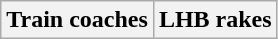<table class="wikitable">
<tr>
<th>Train coaches</th>
<th>LHB rakes</th>
</tr>
</table>
